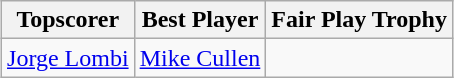<table class=wikitable style="margin:auto; text-align:center">
<tr>
<th>Topscorer</th>
<th>Best Player</th>
<th>Fair Play Trophy</th>
</tr>
<tr>
<td> <a href='#'>Jorge Lombi</a></td>
<td> <a href='#'>Mike Cullen</a></td>
<td></td>
</tr>
</table>
